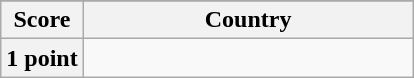<table class="wikitable">
<tr>
</tr>
<tr>
<th scope="col" width=20%>Score</th>
<th scope="col">Country</th>
</tr>
<tr>
<th scope="row">1 point</th>
<td></td>
</tr>
</table>
